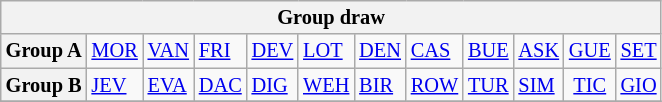<table class="wikitable" style="text-align:center; font-size:85%">
<tr>
<th colspan="12">Group draw</th>
</tr>
<tr>
<th>Group A</th>
<td align="left"> <a href='#'>MOR</a></td>
<td align="left"> <a href='#'>VAN</a></td>
<td align="left"> <a href='#'>FRI</a></td>
<td align="left"> <a href='#'>DEV</a></td>
<td align="left"> <a href='#'>LOT</a></td>
<td align="left"> <a href='#'>DEN</a></td>
<td align="left"> <a href='#'>CAS</a></td>
<td align="left"> <a href='#'>BUE</a></td>
<td align="left"> <a href='#'>ASK</a></td>
<td align="left"> <a href='#'>GUE</a></td>
<td align="left"> <a href='#'>SET</a></td>
</tr>
<tr>
<th>Group B</th>
<td align="left"> <a href='#'>JEV</a></td>
<td align="left"> <a href='#'>EVA</a></td>
<td align="left"> <a href='#'>DAC</a></td>
<td align="left"> <a href='#'>DIG</a></td>
<td align="left"> <a href='#'>WEH</a></td>
<td align="left"> <a href='#'>BIR</a></td>
<td align="left"> <a href='#'>ROW</a></td>
<td align="left"> <a href='#'>TUR</a></td>
<td align="left"> <a href='#'>SIM</a></td>
<td aling="left"> <a href='#'>TIC</a></td>
<td aling="left"> <a href='#'>GIO</a></td>
</tr>
<tr>
</tr>
</table>
